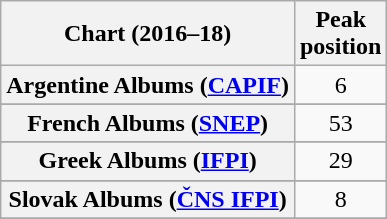<table class="wikitable sortable plainrowheaders" style="text-align:center">
<tr>
<th scope="col">Chart (2016–18)</th>
<th scope="col">Peak<br> position</th>
</tr>
<tr>
<th scope="row">Argentine Albums (<a href='#'>CAPIF</a>)</th>
<td>6</td>
</tr>
<tr>
</tr>
<tr>
</tr>
<tr>
</tr>
<tr>
</tr>
<tr>
</tr>
<tr>
</tr>
<tr>
</tr>
<tr>
</tr>
<tr>
</tr>
<tr>
<th scope="row">French Albums (<a href='#'>SNEP</a>)</th>
<td>53</td>
</tr>
<tr>
</tr>
<tr>
<th scope="row">Greek Albums (<a href='#'>IFPI</a>)</th>
<td>29</td>
</tr>
<tr>
</tr>
<tr>
</tr>
<tr>
</tr>
<tr>
</tr>
<tr>
</tr>
<tr>
</tr>
<tr>
</tr>
<tr>
<th scope="row">Slovak Albums (<a href='#'>ČNS IFPI</a>)</th>
<td>8</td>
</tr>
<tr>
</tr>
<tr>
</tr>
<tr>
</tr>
<tr>
</tr>
<tr>
</tr>
<tr>
</tr>
</table>
